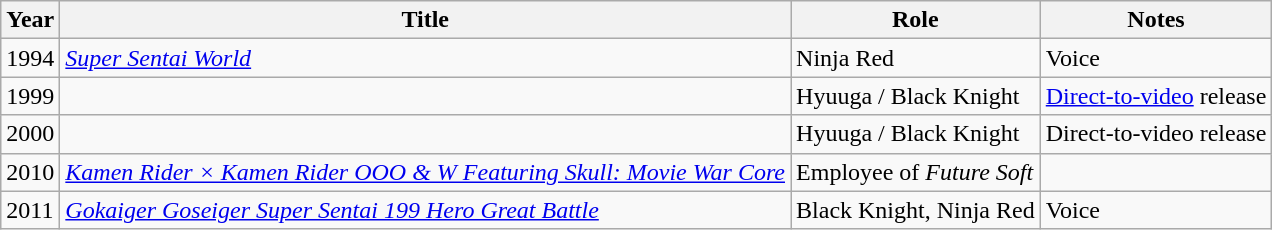<table class="wikitable">
<tr>
<th>Year</th>
<th>Title</th>
<th>Role</th>
<th>Notes</th>
</tr>
<tr>
<td>1994</td>
<td><em><a href='#'>Super Sentai World</a></em></td>
<td>Ninja Red</td>
<td>Voice</td>
</tr>
<tr>
<td>1999</td>
<td></td>
<td>Hyuuga / Black Knight</td>
<td><a href='#'>Direct-to-video</a> release</td>
</tr>
<tr>
<td>2000</td>
<td></td>
<td>Hyuuga / Black Knight</td>
<td>Direct-to-video release</td>
</tr>
<tr>
<td>2010</td>
<td><em><a href='#'>Kamen Rider × Kamen Rider OOO & W Featuring Skull: Movie War Core</a></em></td>
<td>Employee of <em>Future Soft</em></td>
<td></td>
</tr>
<tr>
<td>2011</td>
<td><em><a href='#'>Gokaiger Goseiger Super Sentai 199 Hero Great Battle</a></em></td>
<td>Black Knight, Ninja Red</td>
<td>Voice</td>
</tr>
</table>
